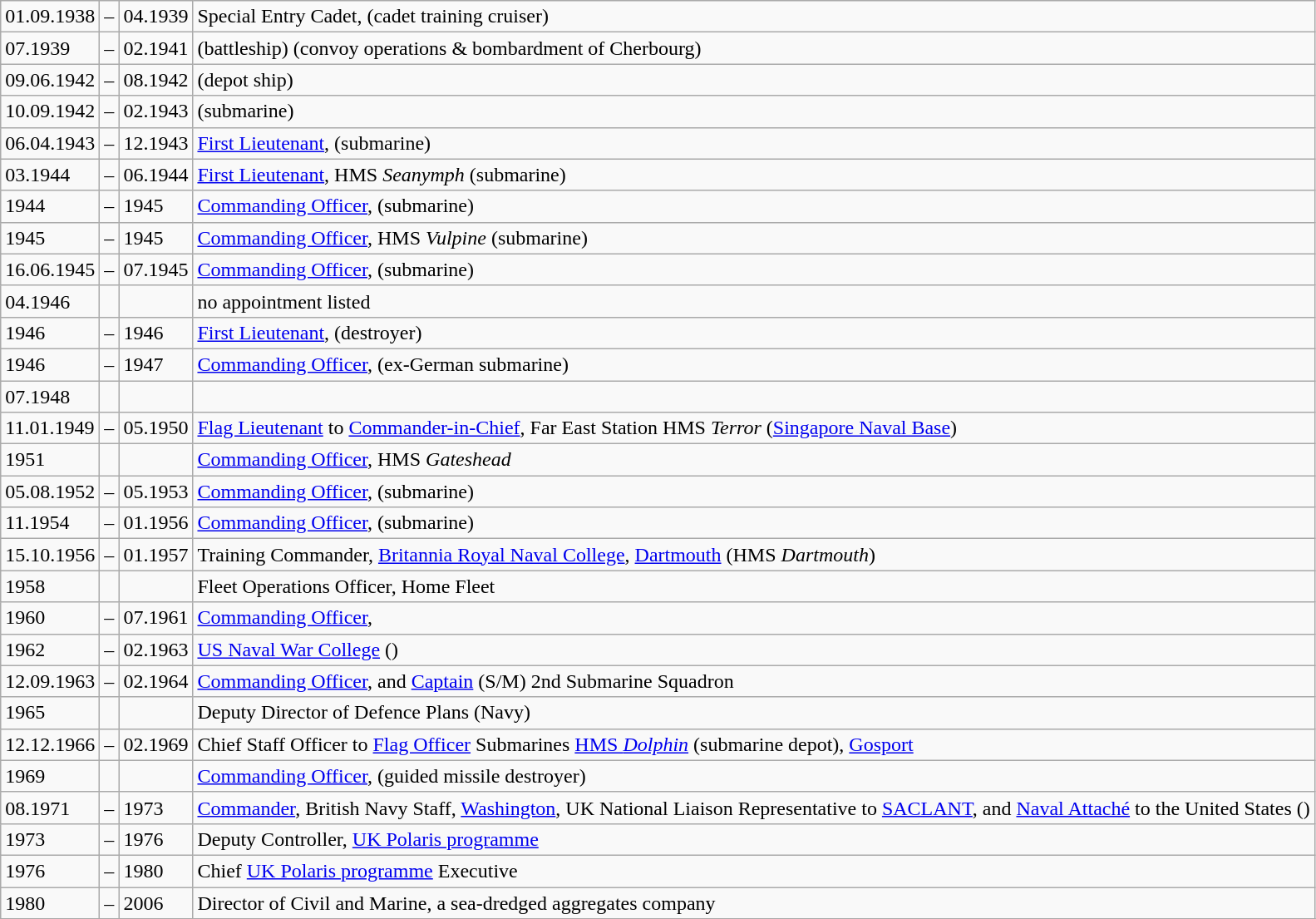<table class="wikitable">
<tr>
<td>01.09.1938</td>
<td>–</td>
<td>04.1939</td>
<td>Special Entry Cadet,  (cadet training cruiser)</td>
</tr>
<tr>
<td>07.1939</td>
<td>–</td>
<td>02.1941</td>
<td> (battleship) (convoy operations & bombardment of Cherbourg)</td>
</tr>
<tr>
<td>09.06.1942</td>
<td>–</td>
<td>08.1942</td>
<td>(depot ship)</td>
</tr>
<tr>
<td>10.09.1942</td>
<td>–</td>
<td>02.1943</td>
<td>(submarine)</td>
</tr>
<tr>
<td>06.04.1943</td>
<td>–</td>
<td>12.1943</td>
<td><a href='#'>First Lieutenant</a>,  (submarine)</td>
</tr>
<tr>
<td>03.1944</td>
<td>–</td>
<td>06.1944</td>
<td><a href='#'>First Lieutenant</a>, HMS <em>Seanymph</em> (submarine)</td>
</tr>
<tr>
<td>1944</td>
<td>–</td>
<td>1945</td>
<td><a href='#'>Commanding Officer</a>,  (submarine)</td>
</tr>
<tr>
<td>1945</td>
<td>–</td>
<td>1945</td>
<td><a href='#'>Commanding Officer</a>, HMS <em>Vulpine</em> (submarine)</td>
</tr>
<tr>
<td>16.06.1945</td>
<td>–</td>
<td>07.1945</td>
<td><a href='#'>Commanding Officer</a>, (submarine)</td>
</tr>
<tr>
<td>04.1946</td>
<td></td>
<td></td>
<td>no appointment listed</td>
</tr>
<tr>
<td>1946</td>
<td>–</td>
<td>1946</td>
<td><a href='#'>First Lieutenant</a>,  (destroyer)</td>
</tr>
<tr>
<td>1946</td>
<td>–</td>
<td>1947</td>
<td><a href='#'>Commanding Officer</a>,  (ex-German submarine)</td>
</tr>
<tr>
<td>07.1948</td>
<td></td>
<td></td>
<td></td>
</tr>
<tr>
<td>11.01.1949</td>
<td>–</td>
<td>05.1950</td>
<td><a href='#'>Flag Lieutenant</a> to <a href='#'>Commander-in-Chief</a>, Far East Station HMS <em>Terror</em> (<a href='#'>Singapore Naval Base</a>)</td>
</tr>
<tr>
<td>1951</td>
<td></td>
<td></td>
<td><a href='#'>Commanding Officer</a>, HMS <em>Gateshead</em></td>
</tr>
<tr>
<td>05.08.1952</td>
<td>–</td>
<td>05.1953</td>
<td><a href='#'>Commanding Officer</a>,  (submarine)</td>
</tr>
<tr>
<td>11.1954</td>
<td>–</td>
<td>01.1956</td>
<td><a href='#'>Commanding Officer</a>,  (submarine)</td>
</tr>
<tr>
<td>15.10.1956</td>
<td>–</td>
<td>01.1957</td>
<td>Training Commander, <a href='#'>Britannia Royal Naval College</a>, <a href='#'>Dartmouth</a> (HMS <em>Dartmouth</em>)</td>
</tr>
<tr>
<td>1958</td>
<td></td>
<td></td>
<td>Fleet Operations Officer, Home Fleet</td>
</tr>
<tr>
<td>1960</td>
<td>–</td>
<td>07.1961</td>
<td><a href='#'>Commanding Officer</a>, </td>
</tr>
<tr>
<td>1962</td>
<td>–</td>
<td>02.1963</td>
<td><a href='#'>US Naval War College</a> ()</td>
</tr>
<tr>
<td>12.09.1963</td>
<td>–</td>
<td>02.1964</td>
<td><a href='#'>Commanding Officer</a>,  and <a href='#'>Captain</a> (S/M) 2nd Submarine Squadron</td>
</tr>
<tr>
<td>1965</td>
<td></td>
<td></td>
<td>Deputy Director of Defence Plans (Navy)</td>
</tr>
<tr>
<td>12.12.1966</td>
<td>–</td>
<td>02.1969</td>
<td>Chief Staff Officer to <a href='#'>Flag Officer</a> Submarines <a href='#'>HMS <em>Dolphin</em></a> (submarine depot), <a href='#'>Gosport</a></td>
</tr>
<tr>
<td>1969</td>
<td></td>
<td></td>
<td><a href='#'>Commanding Officer</a>,  (guided missile destroyer)</td>
</tr>
<tr>
<td>08.1971</td>
<td>–</td>
<td>1973</td>
<td><a href='#'>Commander</a>, British Navy Staff, <a href='#'>Washington</a>, UK National Liaison Representative to <a href='#'>SACLANT</a>, and <a href='#'>Naval Attaché</a> to the United States ()</td>
</tr>
<tr>
<td>1973</td>
<td>–</td>
<td>1976</td>
<td>Deputy Controller, <a href='#'>UK Polaris programme</a></td>
</tr>
<tr>
<td>1976</td>
<td>–</td>
<td>1980</td>
<td>Chief <a href='#'>UK Polaris programme</a> Executive</td>
</tr>
<tr>
<td>1980</td>
<td>–</td>
<td>2006</td>
<td>Director of Civil and Marine, a sea-dredged aggregates company</td>
</tr>
<tr>
</tr>
</table>
